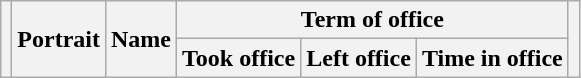<table class="wikitable" style="text-align:center">
<tr>
<th rowspan=2></th>
<th rowspan=2>Portrait</th>
<th rowspan=2>Name<br></th>
<th colspan=3>Term of office</th>
<th rowspan=2></th>
</tr>
<tr>
<th>Took office</th>
<th>Left office</th>
<th>Time in office<br>


</th>
</tr>
</table>
